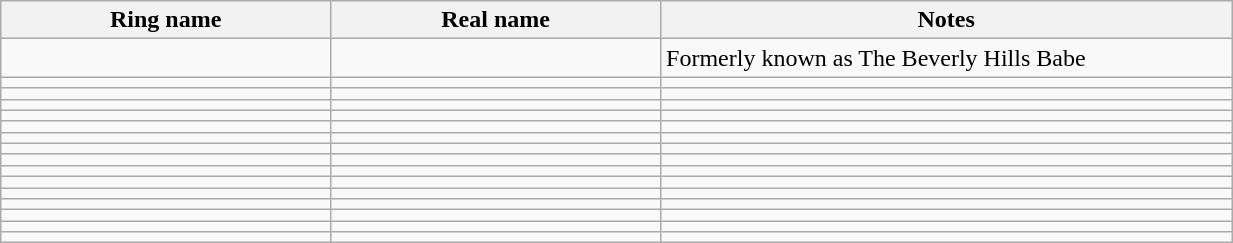<table class="wikitable sortable" style="width:65%;">
<tr>
<th width=26%>Ring name</th>
<th width=26%>Real name</th>
<th width=45%>Notes</th>
</tr>
<tr>
<td></td>
<td></td>
<td>Formerly known as The Beverly Hills Babe</td>
</tr>
<tr>
<td></td>
<td></td>
<td></td>
</tr>
<tr>
<td></td>
<td></td>
<td></td>
</tr>
<tr>
<td></td>
<td></td>
<td></td>
</tr>
<tr>
<td></td>
<td></td>
<td></td>
</tr>
<tr>
<td></td>
<td></td>
<td></td>
</tr>
<tr>
<td></td>
<td></td>
<td></td>
</tr>
<tr>
<td></td>
<td></td>
<td></td>
</tr>
<tr>
<td></td>
<td></td>
<td></td>
</tr>
<tr>
<td></td>
<td></td>
<td></td>
</tr>
<tr>
<td></td>
<td></td>
<td></td>
</tr>
<tr>
<td></td>
<td></td>
<td></td>
</tr>
<tr>
<td></td>
<td></td>
<td></td>
</tr>
<tr>
<td></td>
<td></td>
<td></td>
</tr>
<tr>
<td></td>
<td></td>
<td></td>
</tr>
<tr>
<td></td>
<td></td>
<td></td>
</tr>
</table>
